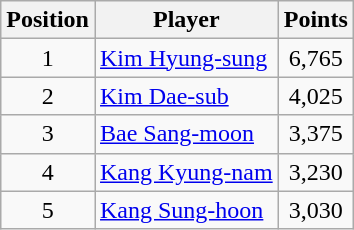<table class="wikitable">
<tr>
<th>Position</th>
<th>Player</th>
<th>Points</th>
</tr>
<tr>
<td align=center>1</td>
<td> <a href='#'>Kim Hyung-sung</a></td>
<td align=center>6,765</td>
</tr>
<tr>
<td align=center>2</td>
<td> <a href='#'>Kim Dae-sub</a></td>
<td align=center>4,025</td>
</tr>
<tr>
<td align=center>3</td>
<td> <a href='#'>Bae Sang-moon</a></td>
<td align=center>3,375</td>
</tr>
<tr>
<td align=center>4</td>
<td> <a href='#'>Kang Kyung-nam</a></td>
<td align=center>3,230</td>
</tr>
<tr>
<td align=center>5</td>
<td> <a href='#'>Kang Sung-hoon</a></td>
<td align=center>3,030</td>
</tr>
</table>
